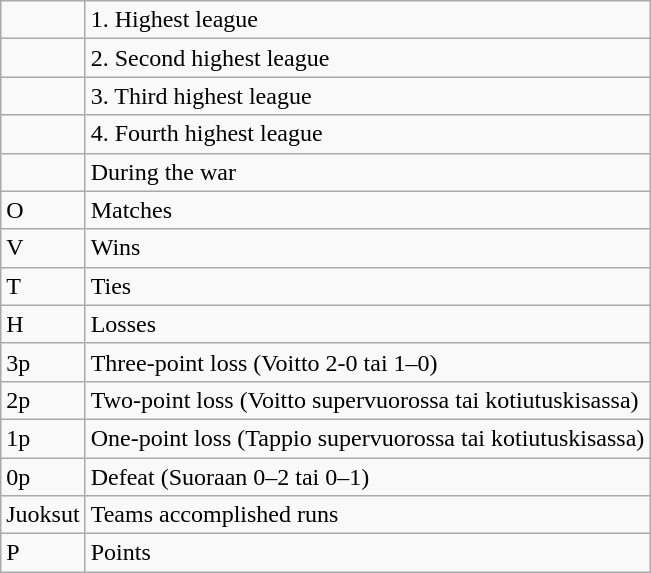<table class="wikitable">
<tr>
<td valign=top></td>
<td>1. Highest league</td>
</tr>
<tr>
<td valign=top></td>
<td>2. Second highest league</td>
</tr>
<tr>
<td valign=top></td>
<td>3. Third highest league</td>
</tr>
<tr>
<td valign=top></td>
<td>4. Fourth highest league</td>
</tr>
<tr>
<td valign=top></td>
<td>During the war</td>
</tr>
<tr>
<td valign=top>O</td>
<td>Matches</td>
</tr>
<tr>
<td valign=top>V</td>
<td>Wins</td>
</tr>
<tr>
<td valign=top>T</td>
<td>Ties</td>
</tr>
<tr>
<td valign=top>H</td>
<td>Losses</td>
</tr>
<tr>
<td valign=top>3p</td>
<td>Three-point loss (Voitto 2-0 tai 1–0)</td>
</tr>
<tr>
<td valign=top>2p</td>
<td>Two-point loss (Voitto supervuorossa tai kotiutuskisassa)</td>
</tr>
<tr>
<td valign=top>1p</td>
<td>One-point loss (Tappio supervuorossa tai kotiutuskisassa)</td>
</tr>
<tr>
<td valign=top>0p</td>
<td>Defeat (Suoraan 0–2 tai 0–1)</td>
</tr>
<tr>
<td valign=top>Juoksut</td>
<td>Teams accomplished runs</td>
</tr>
<tr>
<td valign=top>P</td>
<td>Points</td>
</tr>
</table>
